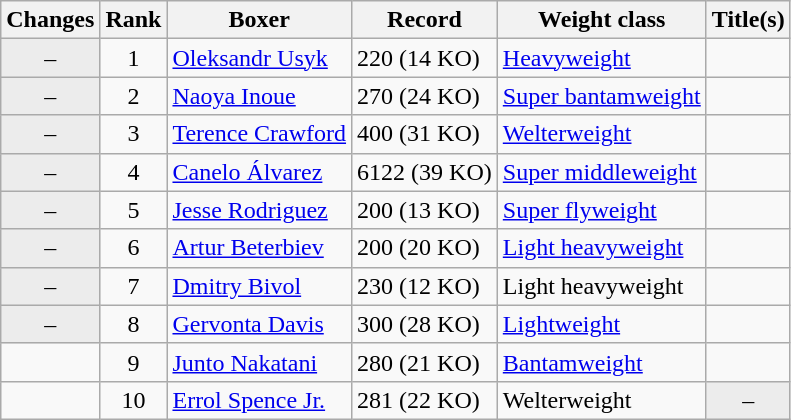<table class="wikitable ">
<tr>
<th>Changes</th>
<th>Rank</th>
<th>Boxer</th>
<th>Record</th>
<th>Weight class</th>
<th>Title(s)</th>
</tr>
<tr>
<td align=center bgcolor=#ECECEC>–</td>
<td align=center>1</td>
<td><a href='#'>Oleksandr Usyk</a></td>
<td>220 (14 KO)</td>
<td><a href='#'>Heavyweight</a></td>
<td></td>
</tr>
<tr>
<td align=center bgcolor=#ECECEC>–</td>
<td align=center>2</td>
<td><a href='#'>Naoya Inoue</a></td>
<td>270 (24 KO)</td>
<td><a href='#'>Super bantamweight</a></td>
<td></td>
</tr>
<tr>
<td align=center bgcolor=#ECECEC>–</td>
<td align=center>3</td>
<td><a href='#'>Terence Crawford</a></td>
<td>400 (31 KO)</td>
<td><a href='#'>Welterweight</a></td>
<td></td>
</tr>
<tr>
<td align=center bgcolor=#ECECEC>–</td>
<td align=center>4</td>
<td><a href='#'>Canelo Álvarez</a></td>
<td>6122 (39 KO)</td>
<td><a href='#'>Super middleweight</a></td>
<td></td>
</tr>
<tr>
<td align=center bgcolor=#ECECEC>–</td>
<td align=center>5</td>
<td><a href='#'>Jesse Rodriguez</a></td>
<td>200 (13 KO)</td>
<td><a href='#'>Super flyweight</a></td>
<td></td>
</tr>
<tr>
<td align=center bgcolor=#ECECEC>–</td>
<td align=center>6</td>
<td><a href='#'>Artur Beterbiev</a></td>
<td>200 (20 KO)</td>
<td><a href='#'>Light heavyweight</a></td>
<td></td>
</tr>
<tr>
<td align=center bgcolor=#ECECEC>–</td>
<td align=center>7</td>
<td><a href='#'>Dmitry Bivol</a></td>
<td>230 (12 KO)</td>
<td>Light heavyweight</td>
<td></td>
</tr>
<tr>
<td align=center bgcolor=#ECECEC>–</td>
<td align=center>8</td>
<td><a href='#'>Gervonta Davis</a></td>
<td>300 (28 KO)</td>
<td><a href='#'>Lightweight</a></td>
<td></td>
</tr>
<tr>
<td align=center></td>
<td align=center>9</td>
<td><a href='#'>Junto Nakatani</a></td>
<td>280 (21 KO)</td>
<td><a href='#'>Bantamweight</a></td>
<td></td>
</tr>
<tr>
<td align=center></td>
<td align=center>10</td>
<td><a href='#'>Errol Spence Jr.</a></td>
<td>281 (22 KO)</td>
<td>Welterweight</td>
<td align=center bgcolor=#ECECEC data-sort-value="Z">–</td>
</tr>
</table>
